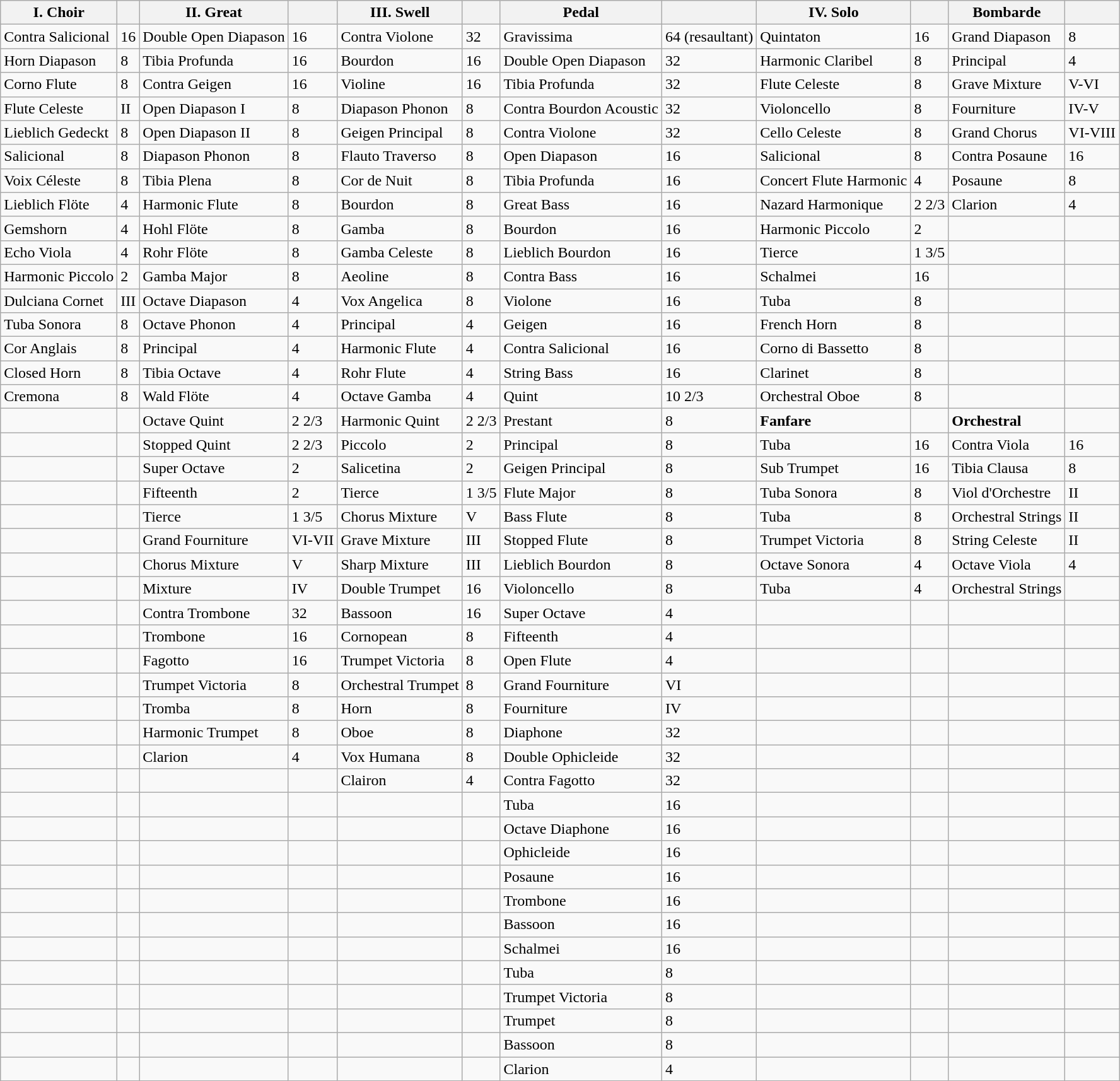<table class="wikitable">
<tr>
<th>I. Choir</th>
<th></th>
<th>II. Great</th>
<th></th>
<th>III. Swell</th>
<th></th>
<th>Pedal</th>
<th></th>
<th>IV. Solo</th>
<th></th>
<th>Bombarde</th>
<th></th>
</tr>
<tr>
<td>Contra Salicional</td>
<td>16</td>
<td>Double Open Diapason</td>
<td>16</td>
<td>Contra Violone</td>
<td>32</td>
<td>Gravissima</td>
<td>64 (resaultant)</td>
<td>Quintaton</td>
<td>16</td>
<td>Grand Diapason</td>
<td>8</td>
</tr>
<tr>
<td>Horn Diapason</td>
<td>8</td>
<td>Tibia Profunda</td>
<td>16</td>
<td>Bourdon</td>
<td>16</td>
<td>Double Open Diapason</td>
<td>32</td>
<td>Harmonic Claribel</td>
<td>8</td>
<td>Principal</td>
<td>4</td>
</tr>
<tr>
<td>Corno Flute</td>
<td>8</td>
<td>Contra Geigen</td>
<td>16</td>
<td>Violine</td>
<td>16</td>
<td>Tibia Profunda</td>
<td>32</td>
<td>Flute Celeste</td>
<td>8</td>
<td>Grave Mixture</td>
<td>V-VI</td>
</tr>
<tr>
<td>Flute Celeste</td>
<td>II</td>
<td>Open Diapason I</td>
<td>8</td>
<td>Diapason Phonon</td>
<td>8</td>
<td>Contra Bourdon Acoustic</td>
<td>32</td>
<td>Violoncello</td>
<td>8</td>
<td>Fourniture</td>
<td>IV-V</td>
</tr>
<tr>
<td>Lieblich Gedeckt</td>
<td>8</td>
<td>Open Diapason II</td>
<td>8</td>
<td>Geigen Principal</td>
<td>8</td>
<td>Contra Violone</td>
<td>32</td>
<td>Cello Celeste</td>
<td>8</td>
<td>Grand Chorus</td>
<td>VI-VIII</td>
</tr>
<tr>
<td>Salicional</td>
<td>8</td>
<td>Diapason Phonon</td>
<td>8</td>
<td>Flauto Traverso</td>
<td>8</td>
<td>Open Diapason</td>
<td>16</td>
<td>Salicional</td>
<td>8</td>
<td>Contra Posaune</td>
<td>16</td>
</tr>
<tr>
<td>Voix Céleste</td>
<td>8</td>
<td>Tibia Plena</td>
<td>8</td>
<td>Cor de Nuit</td>
<td>8</td>
<td>Tibia Profunda</td>
<td>16</td>
<td>Concert Flute Harmonic</td>
<td>4</td>
<td>Posaune</td>
<td>8</td>
</tr>
<tr>
<td>Lieblich Flöte</td>
<td>4</td>
<td>Harmonic Flute</td>
<td>8</td>
<td>Bourdon</td>
<td>8</td>
<td>Great Bass</td>
<td>16</td>
<td>Nazard Harmonique</td>
<td>2 2/3</td>
<td>Clarion</td>
<td>4</td>
</tr>
<tr>
<td>Gemshorn</td>
<td>4</td>
<td>Hohl Flöte</td>
<td>8</td>
<td>Gamba</td>
<td>8</td>
<td>Bourdon</td>
<td>16</td>
<td>Harmonic Piccolo</td>
<td>2</td>
<td></td>
<td></td>
</tr>
<tr>
<td>Echo Viola</td>
<td>4</td>
<td>Rohr Flöte</td>
<td>8</td>
<td>Gamba Celeste</td>
<td>8</td>
<td>Lieblich Bourdon</td>
<td>16</td>
<td>Tierce</td>
<td>1 3/5</td>
<td></td>
<td></td>
</tr>
<tr>
<td>Harmonic Piccolo</td>
<td>2</td>
<td>Gamba Major</td>
<td>8</td>
<td>Aeoline</td>
<td>8</td>
<td>Contra Bass</td>
<td>16</td>
<td>Schalmei</td>
<td>16</td>
<td></td>
<td></td>
</tr>
<tr>
<td>Dulciana Cornet</td>
<td>III</td>
<td>Octave Diapason</td>
<td>4</td>
<td>Vox Angelica</td>
<td>8</td>
<td>Violone</td>
<td>16</td>
<td>Tuba</td>
<td>8</td>
<td></td>
<td></td>
</tr>
<tr>
<td>Tuba Sonora</td>
<td>8</td>
<td>Octave Phonon</td>
<td>4</td>
<td>Principal</td>
<td>4</td>
<td>Geigen</td>
<td>16</td>
<td>French Horn</td>
<td>8</td>
<td></td>
<td></td>
</tr>
<tr>
<td>Cor Anglais</td>
<td>8</td>
<td>Principal</td>
<td>4</td>
<td>Harmonic Flute</td>
<td>4</td>
<td>Contra Salicional</td>
<td>16</td>
<td>Corno di Bassetto</td>
<td>8</td>
<td></td>
<td></td>
</tr>
<tr>
<td>Closed Horn</td>
<td>8</td>
<td>Tibia Octave</td>
<td>4</td>
<td>Rohr Flute</td>
<td>4</td>
<td>String Bass</td>
<td>16</td>
<td>Clarinet</td>
<td>8</td>
<td></td>
<td></td>
</tr>
<tr>
<td>Cremona</td>
<td>8</td>
<td>Wald Flöte</td>
<td>4</td>
<td>Octave Gamba</td>
<td>4</td>
<td>Quint</td>
<td>10 2/3</td>
<td>Orchestral Oboe</td>
<td>8</td>
<td></td>
<td></td>
</tr>
<tr>
<td></td>
<td></td>
<td>Octave Quint</td>
<td>2 2/3</td>
<td>Harmonic Quint</td>
<td>2 2/3</td>
<td>Prestant</td>
<td>8</td>
<td><strong>Fanfare</strong></td>
<td></td>
<td><strong>Orchestral</strong></td>
<td></td>
</tr>
<tr>
<td></td>
<td></td>
<td>Stopped Quint</td>
<td>2 2/3</td>
<td>Piccolo</td>
<td>2</td>
<td>Principal</td>
<td>8</td>
<td>Tuba</td>
<td>16</td>
<td>Contra Viola</td>
<td>16</td>
</tr>
<tr>
<td></td>
<td></td>
<td>Super Octave</td>
<td>2</td>
<td>Salicetina</td>
<td>2</td>
<td>Geigen Principal</td>
<td>8</td>
<td>Sub Trumpet</td>
<td>16</td>
<td>Tibia Clausa</td>
<td>8</td>
</tr>
<tr>
<td></td>
<td></td>
<td>Fifteenth</td>
<td>2</td>
<td>Tierce</td>
<td>1 3/5</td>
<td>Flute Major</td>
<td>8</td>
<td>Tuba Sonora</td>
<td>8</td>
<td>Viol d'Orchestre</td>
<td>II</td>
</tr>
<tr>
<td></td>
<td></td>
<td>Tierce</td>
<td>1 3/5</td>
<td>Chorus Mixture</td>
<td>V</td>
<td>Bass Flute</td>
<td>8</td>
<td>Tuba</td>
<td>8</td>
<td>Orchestral Strings</td>
<td>II</td>
</tr>
<tr>
<td></td>
<td></td>
<td>Grand Fourniture</td>
<td>VI-VII</td>
<td>Grave Mixture</td>
<td>III</td>
<td>Stopped Flute</td>
<td>8</td>
<td>Trumpet Victoria</td>
<td>8</td>
<td>String Celeste</td>
<td>II</td>
</tr>
<tr>
<td></td>
<td></td>
<td>Chorus Mixture</td>
<td>V</td>
<td>Sharp Mixture</td>
<td>III</td>
<td>Lieblich Bourdon</td>
<td>8</td>
<td>Octave Sonora</td>
<td>4</td>
<td>Octave Viola</td>
<td>4</td>
</tr>
<tr>
<td></td>
<td></td>
<td>Mixture</td>
<td>IV</td>
<td>Double Trumpet</td>
<td>16</td>
<td>Violoncello</td>
<td>8</td>
<td>Tuba</td>
<td>4</td>
<td>Orchestral Strings</td>
<td II></td>
</tr>
<tr>
<td></td>
<td></td>
<td>Contra Trombone</td>
<td>32</td>
<td>Bassoon</td>
<td>16</td>
<td>Super Octave</td>
<td>4</td>
<td></td>
<td></td>
<td></td>
<td></td>
</tr>
<tr>
<td></td>
<td></td>
<td>Trombone</td>
<td>16</td>
<td>Cornopean</td>
<td>8</td>
<td>Fifteenth</td>
<td>4</td>
<td></td>
<td></td>
<td></td>
<td></td>
</tr>
<tr>
<td></td>
<td></td>
<td>Fagotto</td>
<td>16</td>
<td>Trumpet Victoria</td>
<td>8</td>
<td>Open Flute</td>
<td>4</td>
<td></td>
<td></td>
<td></td>
<td></td>
</tr>
<tr>
<td></td>
<td></td>
<td>Trumpet Victoria</td>
<td>8</td>
<td>Orchestral Trumpet</td>
<td>8</td>
<td>Grand Fourniture</td>
<td>VI</td>
<td></td>
<td></td>
<td></td>
<td></td>
</tr>
<tr>
<td></td>
<td></td>
<td>Tromba</td>
<td>8</td>
<td>Horn</td>
<td>8</td>
<td>Fourniture</td>
<td>IV</td>
<td></td>
<td></td>
<td></td>
<td></td>
</tr>
<tr>
<td></td>
<td></td>
<td>Harmonic Trumpet</td>
<td>8</td>
<td>Oboe</td>
<td>8</td>
<td>Diaphone</td>
<td>32</td>
<td></td>
<td></td>
<td></td>
<td></td>
</tr>
<tr>
<td></td>
<td></td>
<td>Clarion</td>
<td>4</td>
<td>Vox Humana</td>
<td>8</td>
<td>Double Ophicleide</td>
<td>32</td>
<td></td>
<td></td>
<td></td>
<td></td>
</tr>
<tr>
<td></td>
<td></td>
<td></td>
<td></td>
<td>Clairon</td>
<td>4</td>
<td>Contra Fagotto</td>
<td>32</td>
<td></td>
<td></td>
<td></td>
<td></td>
</tr>
<tr>
<td></td>
<td></td>
<td></td>
<td></td>
<td></td>
<td></td>
<td>Tuba</td>
<td>16</td>
<td></td>
<td></td>
<td></td>
<td></td>
</tr>
<tr>
<td></td>
<td></td>
<td></td>
<td></td>
<td></td>
<td></td>
<td>Octave Diaphone</td>
<td>16</td>
<td></td>
<td></td>
<td></td>
<td></td>
</tr>
<tr>
<td></td>
<td></td>
<td></td>
<td></td>
<td></td>
<td></td>
<td>Ophicleide</td>
<td>16</td>
<td></td>
<td></td>
<td></td>
<td></td>
</tr>
<tr>
<td></td>
<td></td>
<td></td>
<td></td>
<td></td>
<td></td>
<td>Posaune</td>
<td>16</td>
<td></td>
<td></td>
<td></td>
<td></td>
</tr>
<tr>
<td></td>
<td></td>
<td></td>
<td></td>
<td></td>
<td></td>
<td>Trombone</td>
<td>16</td>
<td></td>
<td></td>
<td></td>
<td></td>
</tr>
<tr>
<td></td>
<td></td>
<td></td>
<td></td>
<td></td>
<td></td>
<td>Bassoon</td>
<td>16</td>
<td></td>
<td></td>
<td></td>
<td></td>
</tr>
<tr>
<td></td>
<td></td>
<td></td>
<td></td>
<td></td>
<td></td>
<td>Schalmei</td>
<td>16</td>
<td></td>
<td></td>
<td></td>
<td></td>
</tr>
<tr>
<td></td>
<td></td>
<td></td>
<td></td>
<td></td>
<td></td>
<td>Tuba</td>
<td>8</td>
<td></td>
<td></td>
<td></td>
<td></td>
</tr>
<tr>
<td></td>
<td></td>
<td></td>
<td></td>
<td></td>
<td></td>
<td>Trumpet Victoria</td>
<td>8</td>
<td></td>
<td></td>
<td></td>
<td></td>
</tr>
<tr>
<td></td>
<td></td>
<td></td>
<td></td>
<td></td>
<td></td>
<td>Trumpet</td>
<td>8</td>
<td></td>
<td></td>
<td></td>
<td></td>
</tr>
<tr>
<td></td>
<td></td>
<td></td>
<td></td>
<td></td>
<td></td>
<td>Bassoon</td>
<td>8</td>
<td></td>
<td></td>
<td></td>
<td></td>
</tr>
<tr>
<td></td>
<td></td>
<td></td>
<td></td>
<td></td>
<td></td>
<td>Clarion</td>
<td>4</td>
<td></td>
<td></td>
<td></td>
<td></td>
</tr>
</table>
